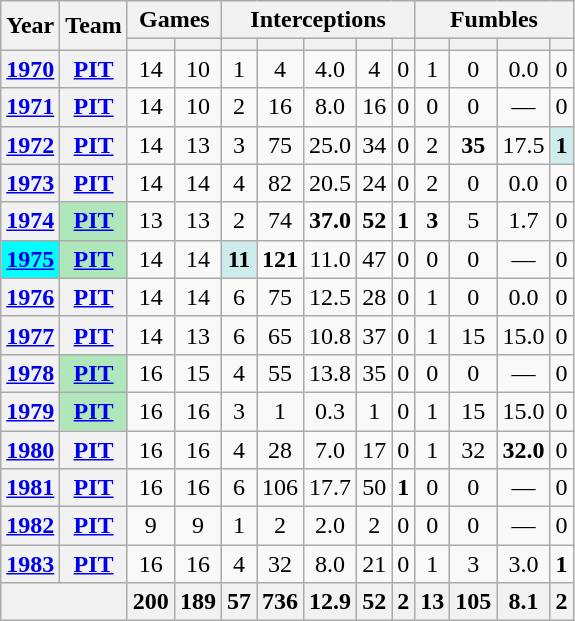<table class="wikitable" style="text-align:center;">
<tr>
<th rowspan="2">Year</th>
<th rowspan="2">Team</th>
<th colspan="2">Games</th>
<th colspan="5">Interceptions</th>
<th colspan="4">Fumbles</th>
</tr>
<tr>
<th></th>
<th></th>
<th></th>
<th></th>
<th></th>
<th></th>
<th></th>
<th></th>
<th></th>
<th></th>
<th></th>
</tr>
<tr>
<th><a href='#'>1970</a></th>
<th><a href='#'>PIT</a></th>
<td>14</td>
<td>10</td>
<td>1</td>
<td>4</td>
<td>4.0</td>
<td>4</td>
<td>0</td>
<td>1</td>
<td>0</td>
<td>0.0</td>
<td>0</td>
</tr>
<tr>
<th><a href='#'>1971</a></th>
<th><a href='#'>PIT</a></th>
<td>14</td>
<td>10</td>
<td>2</td>
<td>16</td>
<td>8.0</td>
<td>16</td>
<td>0</td>
<td>0</td>
<td>0</td>
<td>—</td>
<td>0</td>
</tr>
<tr>
<th><a href='#'>1972</a></th>
<th><a href='#'>PIT</a></th>
<td>14</td>
<td>13</td>
<td>3</td>
<td>75</td>
<td>25.0</td>
<td>34</td>
<td>0</td>
<td>2</td>
<td><strong>35</strong></td>
<td>17.5</td>
<td style="background:#cfecec;"><strong>1</strong></td>
</tr>
<tr>
<th><a href='#'>1973</a></th>
<th><a href='#'>PIT</a></th>
<td>14</td>
<td>14</td>
<td>4</td>
<td>82</td>
<td>20.5</td>
<td>24</td>
<td>0</td>
<td>2</td>
<td>0</td>
<td>0.0</td>
<td>0</td>
</tr>
<tr>
<th><a href='#'>1974</a></th>
<th style="background:#afe6ba;"><a href='#'>PIT</a></th>
<td>13</td>
<td>13</td>
<td>2</td>
<td>74</td>
<td><strong>37.0</strong></td>
<td><strong>52</strong></td>
<td><strong>1</strong></td>
<td><strong>3</strong></td>
<td>5</td>
<td>1.7</td>
<td>0</td>
</tr>
<tr>
<th style="background:#00ffff;"><a href='#'>1975</a></th>
<th style="background:#afe6ba;"><a href='#'>PIT</a></th>
<td>14</td>
<td>14</td>
<td style="background:#cfecec;"><strong>11</strong></td>
<td><strong>121</strong></td>
<td>11.0</td>
<td>47</td>
<td>0</td>
<td>0</td>
<td>0</td>
<td>—</td>
<td>0</td>
</tr>
<tr>
<th><a href='#'>1976</a></th>
<th><a href='#'>PIT</a></th>
<td>14</td>
<td>14</td>
<td>6</td>
<td>75</td>
<td>12.5</td>
<td>28</td>
<td>0</td>
<td>1</td>
<td>0</td>
<td>0.0</td>
<td>0</td>
</tr>
<tr>
<th><a href='#'>1977</a></th>
<th><a href='#'>PIT</a></th>
<td>14</td>
<td>13</td>
<td>6</td>
<td>65</td>
<td>10.8</td>
<td>37</td>
<td>0</td>
<td>1</td>
<td>15</td>
<td>15.0</td>
<td>0</td>
</tr>
<tr>
<th><a href='#'>1978</a></th>
<th style="background:#afe6ba;"><a href='#'>PIT</a></th>
<td>16</td>
<td>15</td>
<td>4</td>
<td>55</td>
<td>13.8</td>
<td>35</td>
<td>0</td>
<td>0</td>
<td>0</td>
<td>—</td>
<td>0</td>
</tr>
<tr>
<th><a href='#'>1979</a></th>
<th style="background:#afe6ba;"><a href='#'>PIT</a></th>
<td>16</td>
<td>16</td>
<td>3</td>
<td>1</td>
<td>0.3</td>
<td>1</td>
<td>0</td>
<td>1</td>
<td>15</td>
<td>15.0</td>
<td>0</td>
</tr>
<tr>
<th><a href='#'>1980</a></th>
<th><a href='#'>PIT</a></th>
<td>16</td>
<td>16</td>
<td>4</td>
<td>28</td>
<td>7.0</td>
<td>17</td>
<td>0</td>
<td>1</td>
<td>32</td>
<td><strong>32.0</strong></td>
<td>0</td>
</tr>
<tr>
<th><a href='#'>1981</a></th>
<th><a href='#'>PIT</a></th>
<td>16</td>
<td>16</td>
<td>6</td>
<td>106</td>
<td>17.7</td>
<td>50</td>
<td><strong>1</strong></td>
<td>0</td>
<td>0</td>
<td>—</td>
<td>0</td>
</tr>
<tr>
<th><a href='#'>1982</a></th>
<th><a href='#'>PIT</a></th>
<td>9</td>
<td>9</td>
<td>1</td>
<td>2</td>
<td>2.0</td>
<td>2</td>
<td>0</td>
<td>0</td>
<td>0</td>
<td>—</td>
<td>0</td>
</tr>
<tr>
<th><a href='#'>1983</a></th>
<th><a href='#'>PIT</a></th>
<td>16</td>
<td>16</td>
<td>4</td>
<td>32</td>
<td>8.0</td>
<td>21</td>
<td>0</td>
<td>1</td>
<td>3</td>
<td>3.0</td>
<td><strong>1</strong></td>
</tr>
<tr>
<th colspan="2"></th>
<th>200</th>
<th>189</th>
<th>57</th>
<th>736</th>
<th>12.9</th>
<th>52</th>
<th>2</th>
<th>13</th>
<th>105</th>
<th>8.1</th>
<th>2</th>
</tr>
</table>
